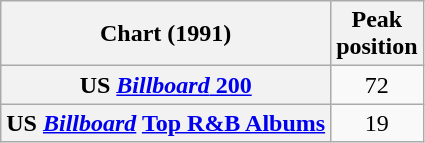<table class="wikitable sortable plainrowheaders" style="text-align:center">
<tr>
<th>Chart (1991)</th>
<th>Peak<br>position</th>
</tr>
<tr>
<th scope="row">US <a href='#'><em>Billboard</em> 200</a></th>
<td>72</td>
</tr>
<tr>
<th scope="row">US <em><a href='#'>Billboard</a></em> <a href='#'>Top R&B Albums</a></th>
<td>19</td>
</tr>
</table>
